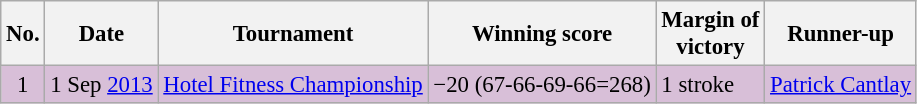<table class="wikitable" style="font-size:95%;">
<tr>
<th>No.</th>
<th>Date</th>
<th>Tournament</th>
<th>Winning score</th>
<th>Margin of<br>victory</th>
<th>Runner-up</th>
</tr>
<tr style="background:#D8BFD8;">
<td align=center>1</td>
<td align=right>1 Sep <a href='#'>2013</a></td>
<td><a href='#'>Hotel Fitness Championship</a></td>
<td>−20 (67-66-69-66=268)</td>
<td>1 stroke</td>
<td> <a href='#'>Patrick Cantlay</a></td>
</tr>
</table>
